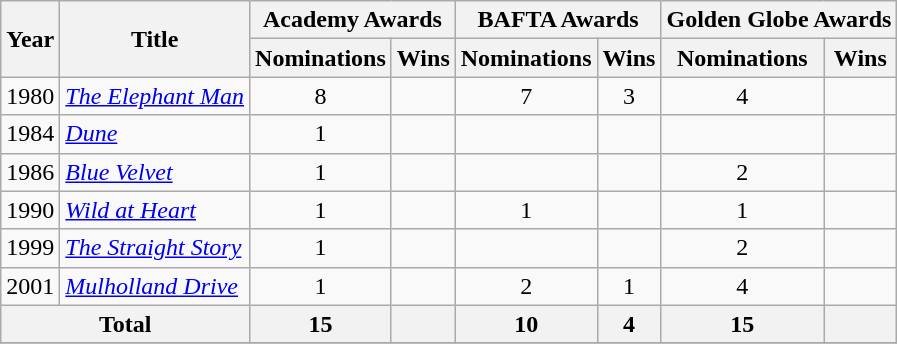<table class="wikitable">
<tr>
<th rowspan="2">Year</th>
<th rowspan="2">Title</th>
<th colspan="2"><strong>Academy Awards</strong></th>
<th colspan="2"><strong>BAFTA Awards</strong></th>
<th colspan="2"><strong>Golden Globe Awards</strong></th>
</tr>
<tr>
<th>Nominations</th>
<th>Wins</th>
<th>Nominations</th>
<th>Wins</th>
<th>Nominations</th>
<th>Wins</th>
</tr>
<tr>
<td>1980</td>
<td><a href='#'><em>The Elephant Man</em></a></td>
<td align=center>8</td>
<td></td>
<td align=center>7</td>
<td align=center>3</td>
<td align=center>4</td>
<td></td>
</tr>
<tr>
<td>1984</td>
<td><a href='#'><em>Dune</em></a></td>
<td align=center>1</td>
<td></td>
<td></td>
<td></td>
<td></td>
<td></td>
</tr>
<tr>
<td>1986</td>
<td><a href='#'><em>Blue Velvet</em></a></td>
<td align=center>1</td>
<td></td>
<td></td>
<td></td>
<td align=center>2</td>
<td></td>
</tr>
<tr>
<td>1990</td>
<td><a href='#'><em>Wild at Heart</em></a></td>
<td align=center>1</td>
<td></td>
<td align=center>1</td>
<td></td>
<td align=center>1</td>
<td></td>
</tr>
<tr>
<td>1999</td>
<td><em><a href='#'>The Straight Story</a></em></td>
<td align=center>1</td>
<td></td>
<td></td>
<td></td>
<td align=center>2</td>
<td></td>
</tr>
<tr>
<td>2001</td>
<td><a href='#'><em>Mulholland Drive</em></a></td>
<td align=center>1</td>
<td></td>
<td align=center>2</td>
<td align=center>1</td>
<td align=center>4</td>
<td></td>
</tr>
<tr>
<th colspan="2">Total</th>
<th>15</th>
<th></th>
<th>10</th>
<th>4</th>
<th>15</th>
<th></th>
</tr>
<tr>
</tr>
</table>
